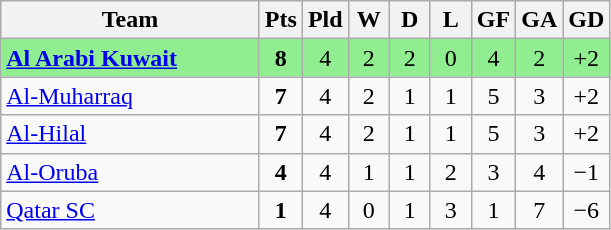<table class="wikitable" style="text-align: center;">
<tr>
<th width="165">Team</th>
<th width="20">Pts</th>
<th width="20">Pld</th>
<th width="20">W</th>
<th width="20">D</th>
<th width="20">L</th>
<th width="20">GF</th>
<th width="20">GA</th>
<th width="20">GD</th>
</tr>
<tr bgcolor=lightgreen>
<td style="text-align:left;"> <strong><a href='#'>Al Arabi Kuwait</a></strong></td>
<td><strong>8</strong></td>
<td>4</td>
<td>2</td>
<td>2</td>
<td>0</td>
<td>4</td>
<td>2</td>
<td>+2</td>
</tr>
<tr>
<td style="text-align:left;"> <a href='#'>Al-Muharraq</a></td>
<td><strong>7</strong></td>
<td>4</td>
<td>2</td>
<td>1</td>
<td>1</td>
<td>5</td>
<td>3</td>
<td>+2</td>
</tr>
<tr>
<td style="text-align:left;"> <a href='#'>Al-Hilal</a></td>
<td><strong>7</strong></td>
<td>4</td>
<td>2</td>
<td>1</td>
<td>1</td>
<td>5</td>
<td>3</td>
<td>+2</td>
</tr>
<tr>
<td style="text-align:left;"> <a href='#'>Al-Oruba</a></td>
<td><strong>4</strong></td>
<td>4</td>
<td>1</td>
<td>1</td>
<td>2</td>
<td>3</td>
<td>4</td>
<td>−1</td>
</tr>
<tr>
<td style="text-align:left;"> <a href='#'>Qatar SC</a></td>
<td><strong>1</strong></td>
<td>4</td>
<td>0</td>
<td>1</td>
<td>3</td>
<td>1</td>
<td>7</td>
<td>−6</td>
</tr>
</table>
